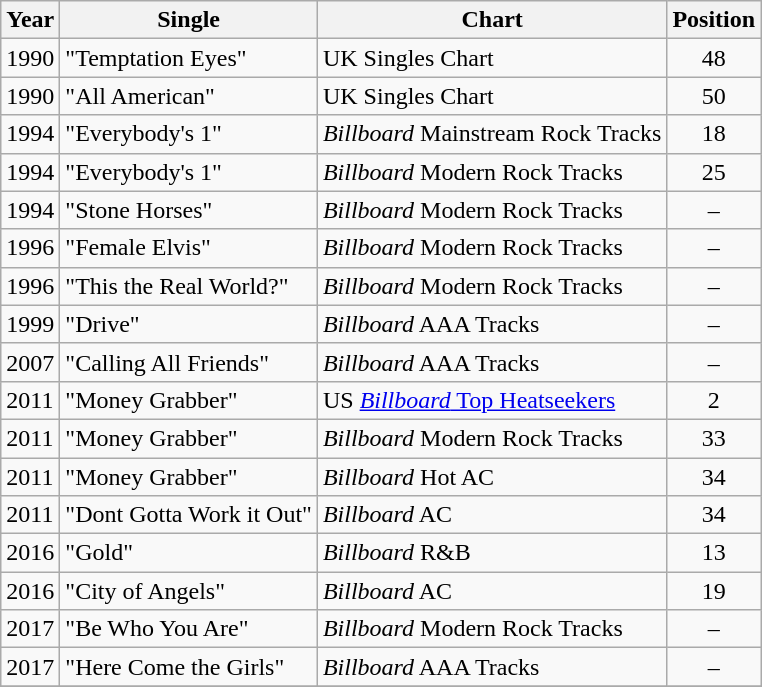<table class="wikitable">
<tr>
<th align="left">Year</th>
<th align="left">Single</th>
<th align="left">Chart</th>
<th align="left">Position</th>
</tr>
<tr>
<td align="left">1990</td>
<td align="left">"Temptation Eyes"</td>
<td align="left">UK Singles Chart</td>
<td style="text-align:center;">48</td>
</tr>
<tr>
<td align="left">1990</td>
<td align="left">"All American"</td>
<td align="left">UK Singles Chart</td>
<td style="text-align:center;">50</td>
</tr>
<tr>
<td align="left">1994</td>
<td align="left">"Everybody's 1"</td>
<td align="left"><em>Billboard</em> Mainstream Rock Tracks</td>
<td style="text-align:center;">18</td>
</tr>
<tr>
<td align="left">1994</td>
<td align="left">"Everybody's 1"</td>
<td align="left"><em>Billboard</em> Modern Rock Tracks</td>
<td style="text-align:center;">25</td>
</tr>
<tr>
<td align="left">1994</td>
<td align="left">"Stone Horses"</td>
<td align="left"><em>Billboard</em> Modern Rock Tracks</td>
<td style="text-align:center;">–</td>
</tr>
<tr>
<td align="left">1996</td>
<td align="left">"Female Elvis"</td>
<td align="left"><em>Billboard</em> Modern Rock Tracks</td>
<td style="text-align:center;">–</td>
</tr>
<tr>
<td align="left">1996</td>
<td align="left">"This the Real World?"</td>
<td align="left"><em>Billboard</em> Modern Rock Tracks</td>
<td style="text-align:center;">–</td>
</tr>
<tr>
<td align="left">1999</td>
<td align="left">"Drive"</td>
<td align="left"><em>Billboard</em> AAA Tracks</td>
<td style="text-align:center;">–</td>
</tr>
<tr>
<td align="left">2007</td>
<td align="left">"Calling All Friends"</td>
<td align="left"><em>Billboard</em> AAA Tracks</td>
<td style="text-align:center;">–</td>
</tr>
<tr>
<td align="left">2011</td>
<td align="left">"Money Grabber"</td>
<td align="left">US <a href='#'><em>Billboard</em> Top Heatseekers</a></td>
<td style="text-align:center;">2</td>
</tr>
<tr>
<td align="left">2011</td>
<td align="left">"Money Grabber"</td>
<td align="left"><em>Billboard</em> Modern Rock Tracks</td>
<td style="text-align:center;">33</td>
</tr>
<tr>
<td align="left">2011</td>
<td align="left">"Money Grabber"</td>
<td align="left"><em>Billboard</em> Hot AC</td>
<td style="text-align:center;">34</td>
</tr>
<tr>
<td align="left">2011</td>
<td align="left">"Dont Gotta Work it Out"</td>
<td align="left"><em>Billboard</em> AC</td>
<td style="text-align:center;">34</td>
</tr>
<tr>
<td align="left">2016</td>
<td align="left">"Gold"</td>
<td align="left"><em>Billboard</em> R&B</td>
<td style="text-align:center;">13</td>
</tr>
<tr>
<td align="left">2016</td>
<td align="left">"City of Angels"</td>
<td align="left"><em>Billboard</em> AC</td>
<td style="text-align:center;">19</td>
</tr>
<tr>
<td align="left">2017</td>
<td align="left">"Be Who You Are"</td>
<td align="left"><em>Billboard</em> Modern Rock Tracks</td>
<td style="text-align:center;">–</td>
</tr>
<tr>
<td align="left">2017</td>
<td align="left">"Here Come the Girls"</td>
<td align="left"><em>Billboard</em> AAA Tracks</td>
<td style="text-align:center;">–</td>
</tr>
<tr>
</tr>
</table>
